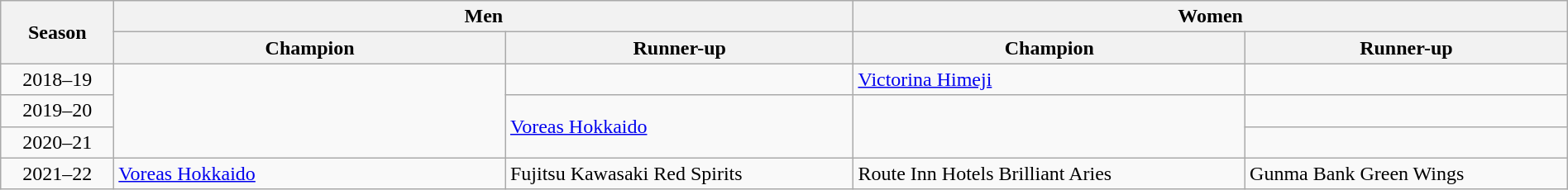<table class="wikitable sortable" width=100%>
<tr>
<th rowspan="2">Season</th>
<th colspan="2">Men</th>
<th colspan="2">Women</th>
</tr>
<tr>
<th Width=25%>Champion</th>
<th !Width=25%>Runner-up</th>
<th Width=25%>Champion</th>
<th !Width=25%>Runner-up</th>
</tr>
<tr>
<td align="center">2018–19</td>
<td rowspan="3"></td>
<td></td>
<td><a href='#'>Victorina Himeji</a></td>
<td></td>
</tr>
<tr>
<td align="center">2019–20</td>
<td rowspan="2"><a href='#'>Voreas Hokkaido</a></td>
<td rowspan="2"></td>
<td></td>
</tr>
<tr>
<td align="center">2020–21</td>
<td></td>
</tr>
<tr>
<td align="center">2021–22</td>
<td><a href='#'>Voreas Hokkaido</a></td>
<td>Fujitsu Kawasaki Red Spirits</td>
<td>Route Inn Hotels Brilliant Aries</td>
<td>Gunma Bank Green Wings</td>
</tr>
</table>
